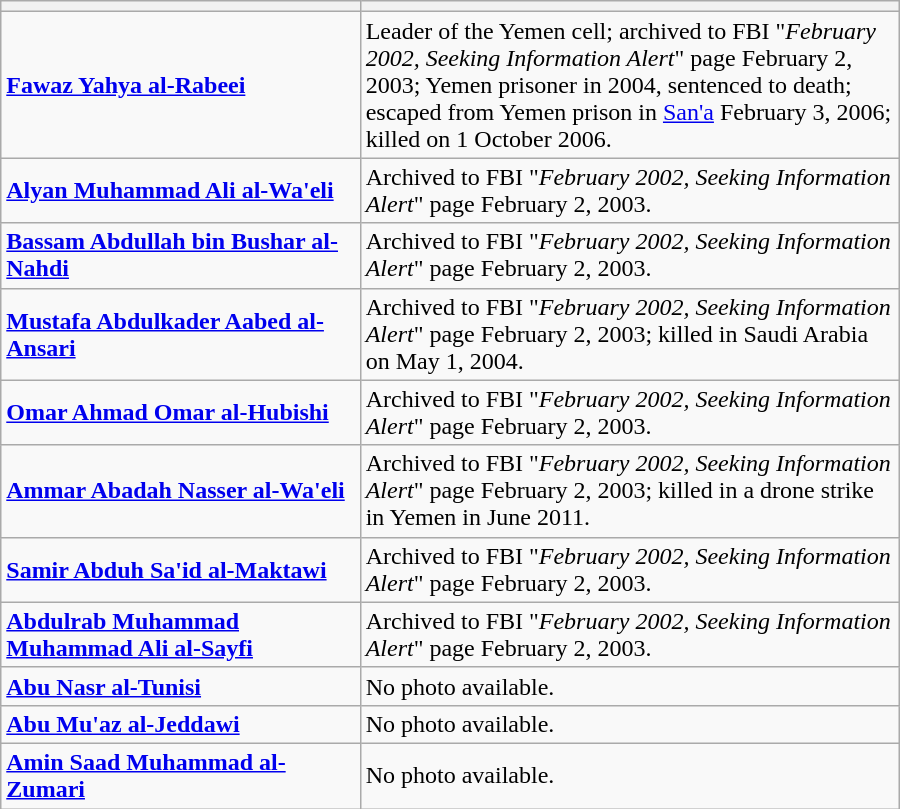<table class="wikitable" border="1" align="center" width="600px">
<tr>
<th width="40%"></th>
<th width="60%"></th>
</tr>
<tr>
<td><strong><a href='#'>Fawaz Yahya al-Rabeei</a></strong></td>
<td>Leader of the Yemen cell; archived to FBI "<em>February 2002, Seeking Information Alert</em>" page February 2, 2003; Yemen prisoner in 2004, sentenced to death; escaped from Yemen prison in <a href='#'>San'a</a> February 3, 2006; killed on 1 October 2006.</td>
</tr>
<tr>
<td><strong><a href='#'>Alyan Muhammad Ali al-Wa'eli</a></strong></td>
<td>Archived to FBI "<em>February 2002, Seeking Information Alert</em>" page February 2, 2003.</td>
</tr>
<tr>
<td><strong><a href='#'>Bassam Abdullah bin Bushar al-Nahdi</a></strong></td>
<td>Archived to FBI "<em>February 2002, Seeking Information Alert</em>" page February 2, 2003.</td>
</tr>
<tr>
<td><strong><a href='#'>Mustafa Abdulkader Aabed al-Ansari</a></strong></td>
<td>Archived to FBI "<em>February 2002, Seeking Information Alert</em>" page February 2, 2003; killed in Saudi Arabia on May 1, 2004.</td>
</tr>
<tr>
<td><strong><a href='#'>Omar Ahmad Omar al-Hubishi</a></strong></td>
<td>Archived to FBI "<em>February 2002, Seeking Information Alert</em>" page February 2, 2003.</td>
</tr>
<tr>
<td><strong><a href='#'>Ammar Abadah Nasser al-Wa'eli</a></strong></td>
<td>Archived to FBI "<em>February 2002, Seeking Information Alert</em>" page February 2, 2003; killed in a drone strike in Yemen in June 2011.</td>
</tr>
<tr>
<td><strong><a href='#'>Samir Abduh Sa'id al-Maktawi</a></strong></td>
<td>Archived to FBI "<em>February 2002, Seeking Information Alert</em>" page February 2, 2003.</td>
</tr>
<tr>
<td><strong><a href='#'>Abdulrab Muhammad Muhammad Ali al-Sayfi</a></strong></td>
<td>Archived to FBI "<em>February 2002, Seeking Information Alert</em>" page February 2, 2003.</td>
</tr>
<tr>
<td><strong><a href='#'>Abu Nasr al-Tunisi</a></strong></td>
<td>No photo available.</td>
</tr>
<tr>
<td><strong><a href='#'>Abu Mu'az al-Jeddawi</a></strong></td>
<td>No photo available.</td>
</tr>
<tr>
<td><strong><a href='#'>Amin Saad Muhammad al-Zumari</a></strong></td>
<td>No photo available.</td>
</tr>
</table>
